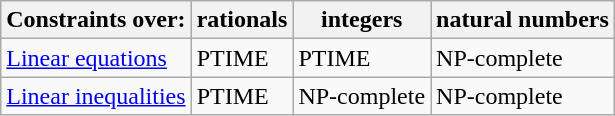<table class="wikitable">
<tr>
<th>Constraints over:</th>
<th>rationals</th>
<th>integers</th>
<th>natural numbers</th>
</tr>
<tr>
<td><a href='#'>Linear equations</a></td>
<td>PTIME</td>
<td>PTIME</td>
<td>NP-complete</td>
</tr>
<tr>
<td><a href='#'>Linear inequalities</a></td>
<td>PTIME</td>
<td>NP-complete</td>
<td>NP-complete</td>
</tr>
</table>
